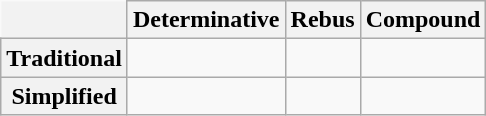<table class=wikitable style="border:none; text-align:center; vertical-align:middle">
<tr>
<th style="border:none;"></th>
<th scope="col">Determinative</th>
<th scope="col">Rebus</th>
<th scope="col">Compound</th>
</tr>
<tr>
<th>Traditional</th>
<td></td>
<td></td>
<td></td>
</tr>
<tr>
<th>Simplified</th>
<td></td>
<td></td>
<td></td>
</tr>
</table>
